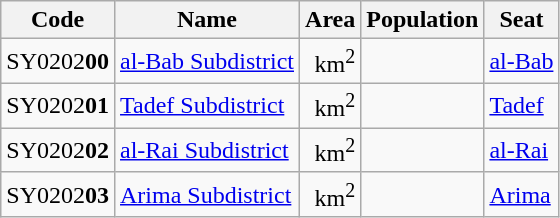<table class="wikitable sortable">
<tr>
<th>Code</th>
<th>Name</th>
<th>Area</th>
<th>Population</th>
<th>Seat</th>
</tr>
<tr>
<td>SY0202<strong>00</strong></td>
<td><a href='#'>al-Bab Subdistrict</a></td>
<td align=right> km<sup>2</sup></td>
<td align=right></td>
<td><a href='#'>al-Bab</a></td>
</tr>
<tr>
<td>SY0202<strong>01</strong></td>
<td><a href='#'>Tadef Subdistrict</a></td>
<td align=right> km<sup>2</sup></td>
<td align=right></td>
<td><a href='#'>Tadef</a></td>
</tr>
<tr>
<td>SY0202<strong>02</strong></td>
<td><a href='#'>al-Rai Subdistrict</a></td>
<td align=right> km<sup>2</sup></td>
<td align=right></td>
<td><a href='#'>al-Rai</a></td>
</tr>
<tr>
<td>SY0202<strong>03</strong></td>
<td><a href='#'>Arima Subdistrict</a></td>
<td align=right rowspan=2> km<sup>2</sup></td>
<td align=right rowspan=2></td>
<td><a href='#'>Arima</a></td>
</tr>
</table>
